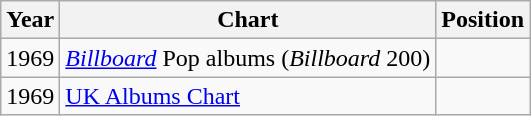<table class="wikitable">
<tr>
<th>Year</th>
<th>Chart</th>
<th>Position</th>
</tr>
<tr>
<td>1969</td>
<td><em><a href='#'>Billboard</a></em> Pop albums (<em>Billboard</em> 200)</td>
<td></td>
</tr>
<tr>
<td>1969</td>
<td><a href='#'>UK Albums Chart</a></td>
<td></td>
</tr>
</table>
